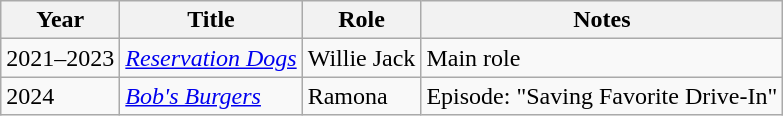<table class="wikitable sortable">
<tr>
<th scope = "col">Year</th>
<th scope = "col">Title</th>
<th scope = "col">Role</th>
<th scope = "col" class="unsortable">Notes</th>
</tr>
<tr>
<td>2021–2023</td>
<td><em><a href='#'>Reservation Dogs</a></em></td>
<td>Willie Jack</td>
<td>Main role</td>
</tr>
<tr>
<td>2024</td>
<td><em><a href='#'>Bob's Burgers</a></em></td>
<td>Ramona</td>
<td>Episode: "Saving Favorite Drive-In"</td>
</tr>
</table>
